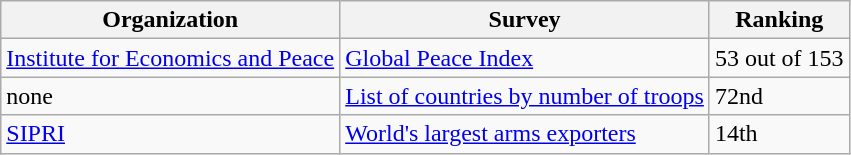<table class="wikitable">
<tr>
<th>Organization</th>
<th>Survey</th>
<th>Ranking</th>
</tr>
<tr>
<td><a href='#'>Institute for Economics and Peace</a></td>
<td><a href='#'>Global Peace Index</a></td>
<td>53 out of 153</td>
</tr>
<tr>
<td>none</td>
<td><a href='#'>List of countries by number of troops</a></td>
<td>72nd</td>
</tr>
<tr>
<td><a href='#'>SIPRI</a></td>
<td><a href='#'>World's largest arms exporters</a></td>
<td>14th</td>
</tr>
</table>
